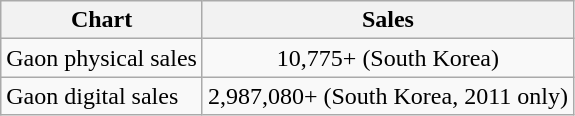<table class="wikitable">
<tr>
<th>Chart</th>
<th>Sales</th>
</tr>
<tr>
<td>Gaon physical sales</td>
<td align="center">10,775+ (South Korea)</td>
</tr>
<tr>
<td>Gaon digital sales</td>
<td align="center">2,987,080+ (South Korea, 2011 only)</td>
</tr>
</table>
